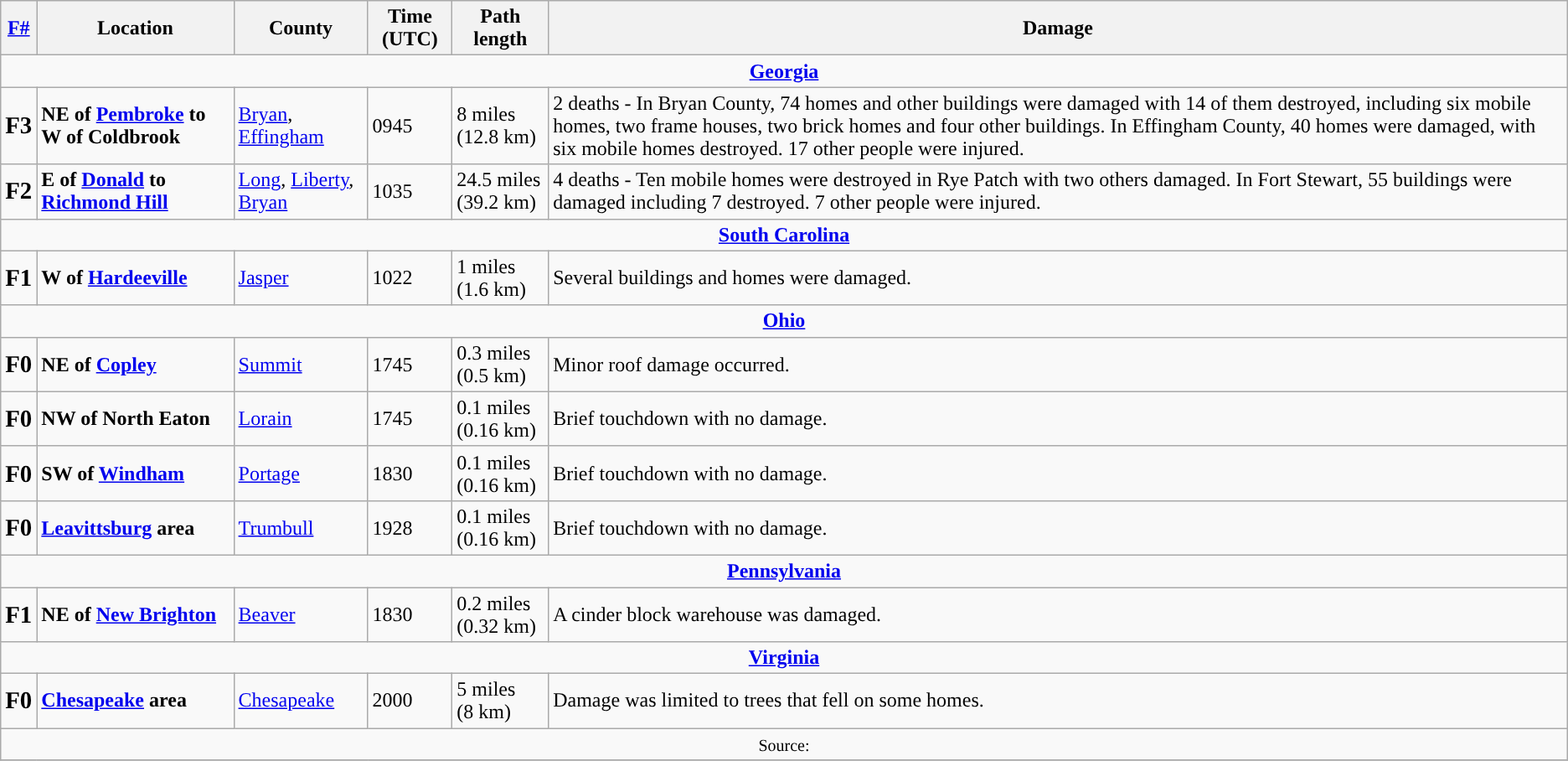<table class="wikitable">
<tr>
<th><strong><a href='#'>F#</a></strong></th>
<th><strong>Location</strong></th>
<th><strong>County</strong></th>
<th><strong>Time (UTC)</strong></th>
<th><strong>Path length</strong></th>
<th><strong>Damage</strong></th>
</tr>
<tr>
<td colspan="7" align=center><strong><a href='#'>Georgia</a></strong></td>
</tr>
<tr>
<td><big><strong>F3</strong></big></td>
<td><strong>NE of <a href='#'>Pembroke</a> to W of Coldbrook</strong></td>
<td><a href='#'>Bryan</a>, <a href='#'>Effingham</a></td>
<td>0945</td>
<td>8 miles <br>(12.8 km)</td>
<td>2 deaths - In Bryan County, 74 homes and other buildings were damaged with 14 of them destroyed, including six mobile homes, two frame houses, two brick homes and four other buildings. In Effingham County, 40 homes were damaged, with six mobile homes destroyed. 17 other people were injured.</td>
</tr>
<tr>
<td><big><strong>F2</strong></big></td>
<td><strong>E of <a href='#'>Donald</a> to <a href='#'>Richmond Hill</a></strong></td>
<td><a href='#'>Long</a>, <a href='#'>Liberty</a>, <a href='#'>Bryan</a></td>
<td>1035</td>
<td>24.5 miles <br>(39.2 km)</td>
<td>4 deaths - Ten mobile homes were destroyed in Rye Patch with two others damaged. In Fort Stewart, 55 buildings were damaged including 7 destroyed. 7 other people were injured.</td>
</tr>
<tr>
<td colspan="7" align=center><strong><a href='#'>South Carolina</a></strong></td>
</tr>
<tr>
<td><big><strong>F1</strong></big></td>
<td><strong>W of <a href='#'>Hardeeville</a></strong></td>
<td><a href='#'>Jasper</a></td>
<td>1022</td>
<td>1 miles <br>(1.6 km)</td>
<td>Several buildings and homes were damaged.</td>
</tr>
<tr>
<td colspan="7" align=center><strong><a href='#'>Ohio</a></strong></td>
</tr>
<tr>
<td><big><strong>F0</strong></big></td>
<td><strong>NE of <a href='#'>Copley</a></strong></td>
<td><a href='#'>Summit</a></td>
<td>1745</td>
<td>0.3 miles <br>(0.5 km)</td>
<td>Minor roof damage occurred.</td>
</tr>
<tr>
<td><big><strong>F0</strong></big></td>
<td><strong>NW of North Eaton</strong></td>
<td><a href='#'>Lorain</a></td>
<td>1745</td>
<td>0.1 miles <br>(0.16 km)</td>
<td>Brief touchdown with no damage.</td>
</tr>
<tr>
<td><big><strong>F0</strong></big></td>
<td><strong>SW of <a href='#'>Windham</a></strong></td>
<td><a href='#'>Portage</a></td>
<td>1830</td>
<td>0.1 miles <br>(0.16 km)</td>
<td>Brief touchdown with no damage.</td>
</tr>
<tr>
<td><big><strong>F0</strong></big></td>
<td><strong><a href='#'>Leavittsburg</a> area</strong></td>
<td><a href='#'>Trumbull</a></td>
<td>1928</td>
<td>0.1 miles <br>(0.16 km)</td>
<td>Brief touchdown with no damage.</td>
</tr>
<tr>
<td colspan="7" align=center><strong><a href='#'>Pennsylvania</a></strong></td>
</tr>
<tr>
<td><big><strong>F1</strong></big></td>
<td><strong>NE of <a href='#'>New Brighton</a></strong></td>
<td><a href='#'>Beaver</a></td>
<td>1830</td>
<td>0.2 miles <br>(0.32 km)</td>
<td>A cinder block warehouse was damaged.</td>
</tr>
<tr>
<td colspan="7" align=center><strong><a href='#'>Virginia</a></strong></td>
</tr>
<tr>
<td><big><strong>F0</strong></big></td>
<td><strong><a href='#'>Chesapeake</a> area</strong></td>
<td><a href='#'>Chesapeake</a></td>
<td>2000</td>
<td>5 miles <br>(8 km)</td>
<td>Damage was limited to trees that fell on some homes.</td>
</tr>
<tr>
<td colspan="7" align=center><small>Source: </small></td>
</tr>
<tr>
</tr>
</table>
